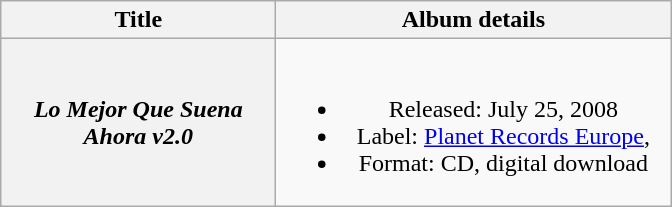<table class="wikitable plainrowheaders" style="text-align:center;" border="1">
<tr>
<th scope="col" style="width:11em;">Title</th>
<th scope="col" style="width:16em;">Album details</th>
</tr>
<tr>
<th scope="row"><em>Lo Mejor Que Suena Ahora v2.0</em></th>
<td><br><ul><li>Released: July 25, 2008</li><li>Label: <a href='#'>Planet Records Europe</a>,</li><li>Format: CD, digital download</li></ul></td>
</tr>
</table>
